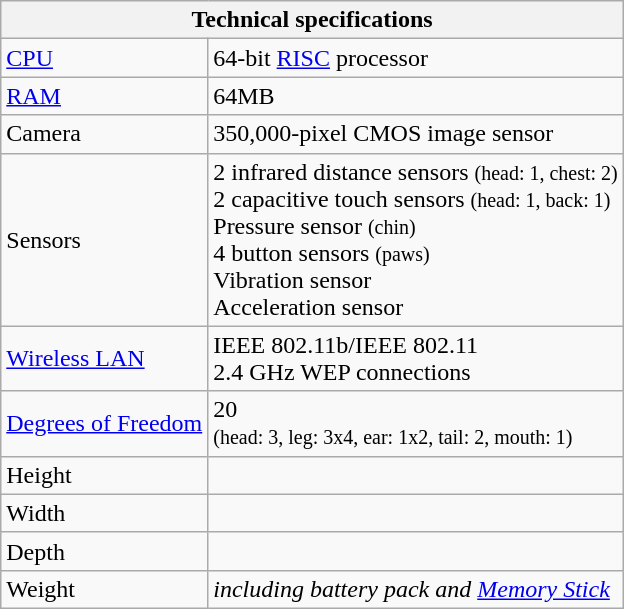<table class="wikitable">
<tr>
<th colspan=2>Technical specifications</th>
</tr>
<tr>
<td><a href='#'>CPU</a></td>
<td>64-bit <a href='#'>RISC</a> processor</td>
</tr>
<tr>
<td><a href='#'>RAM</a></td>
<td>64MB</td>
</tr>
<tr>
<td>Camera</td>
<td>350,000-pixel CMOS image sensor</td>
</tr>
<tr>
<td>Sensors</td>
<td>2 infrared distance sensors <small>(head: 1, chest: 2)</small><br>2 capacitive touch sensors <small>(head: 1, back: 1)</small> <br>Pressure sensor <small>(chin)</small><br>4 button sensors <small>(paws)</small><br>Vibration sensor<br>Acceleration sensor</td>
</tr>
<tr>
<td><a href='#'>Wireless LAN</a></td>
<td>IEEE 802.11b/IEEE 802.11<br> 2.4 GHz WEP connections</td>
</tr>
<tr>
<td><a href='#'>Degrees of Freedom</a></td>
<td>20 <br><small>(head: 3, leg: 3x4, ear: 1x2, tail: 2, mouth: 1)</small></td>
</tr>
<tr>
<td>Height</td>
<td></td>
</tr>
<tr>
<td>Width</td>
<td></td>
</tr>
<tr>
<td>Depth</td>
<td></td>
</tr>
<tr>
<td>Weight</td>
<td> <em>including battery pack and <a href='#'>Memory Stick</a></em></td>
</tr>
</table>
